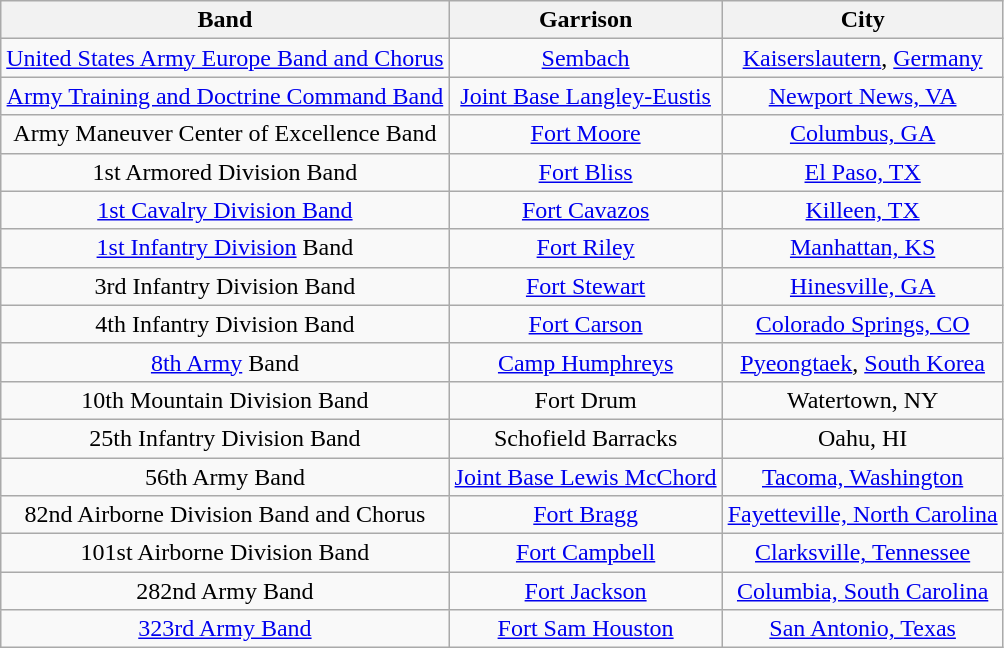<table class="wikitable sortable" style="text-align:center;">
<tr>
<th scope="col">Band</th>
<th scope="col">Garrison<br></th>
<th scope="col" class="unsortable">City</th>
</tr>
<tr>
<td scope="row" data-sort-value=""><a href='#'>United States Army Europe Band and Chorus</a></td>
<td data-sort-value="0"><a href='#'>Sembach</a></td>
<td data-sort-value="0"> <a href='#'>Kaiserslautern</a>, <a href='#'>Germany</a></td>
</tr>
<tr>
<td scope="row" data-sort-value=""><a href='#'>Army Training and Doctrine Command Band</a></td>
<td data-sort-value="0"><a href='#'>Joint Base Langley-Eustis</a></td>
<td data-sort-value="0"><a href='#'>Newport News, VA</a></td>
</tr>
<tr>
<td scope="row" data-sort-value="">Army Maneuver Center of Excellence Band</td>
<td data-sort-value="0"><a href='#'>Fort Moore</a></td>
<td data-sort-value="0"><a href='#'>Columbus, GA</a></td>
</tr>
<tr>
<td scope="row" data-sort-value="">1st Armored Division Band</td>
<td data-sort-value="0"><a href='#'>Fort Bliss</a></td>
<td data-sort-value="0"><a href='#'>El Paso, TX</a></td>
</tr>
<tr>
<td scope="row" data-sort-value=""><a href='#'>1st Cavalry Division Band</a></td>
<td data-sort-value="0"><a href='#'>Fort Cavazos</a></td>
<td data-sort-value="0"><a href='#'>Killeen, TX</a></td>
</tr>
<tr>
<td scope="row" data-sort-value=""><a href='#'>1st Infantry Division</a> Band</td>
<td data-sort-value="0"><a href='#'>Fort Riley</a></td>
<td data-sort-value="0"><a href='#'>Manhattan, KS</a></td>
</tr>
<tr>
<td scope="row" data-sort-value="">3rd Infantry Division Band</td>
<td data-sort-value="0"><a href='#'>Fort Stewart</a></td>
<td data-sort-value="0"><a href='#'>Hinesville, GA</a></td>
</tr>
<tr>
<td scope="row" data-sort-value="">4th Infantry Division Band</td>
<td data-sort-value="0"><a href='#'>Fort Carson</a></td>
<td data-sort-value="0"><a href='#'>Colorado Springs, CO</a></td>
</tr>
<tr>
<td scope="row" data-sort-value=""><a href='#'>8th Army</a> Band</td>
<td data-sort-value="0"><a href='#'>Camp Humphreys</a></td>
<td data-sort-value="0"> <a href='#'>Pyeongtaek</a>, <a href='#'>South Korea</a></td>
</tr>
<tr>
<td>10th Mountain Division Band</td>
<td>Fort Drum</td>
<td>Watertown, NY</td>
</tr>
<tr>
<td>25th Infantry Division Band</td>
<td>Schofield Barracks</td>
<td>Oahu, HI</td>
</tr>
<tr>
<td>56th Army Band</td>
<td><a href='#'>Joint Base Lewis McChord</a></td>
<td><a href='#'>Tacoma, Washington</a></td>
</tr>
<tr>
<td>82nd Airborne Division Band and Chorus</td>
<td><a href='#'>Fort Bragg</a></td>
<td><a href='#'>Fayetteville, North Carolina</a></td>
</tr>
<tr>
<td>101st Airborne Division Band</td>
<td><a href='#'>Fort Campbell</a></td>
<td><a href='#'>Clarksville, Tennessee</a></td>
</tr>
<tr>
<td>282nd Army Band</td>
<td><a href='#'>Fort Jackson</a></td>
<td><a href='#'>Columbia, South Carolina</a></td>
</tr>
<tr>
<td><a href='#'>323rd Army Band</a></td>
<td><a href='#'>Fort Sam Houston</a></td>
<td><a href='#'>San Antonio, Texas</a></td>
</tr>
</table>
